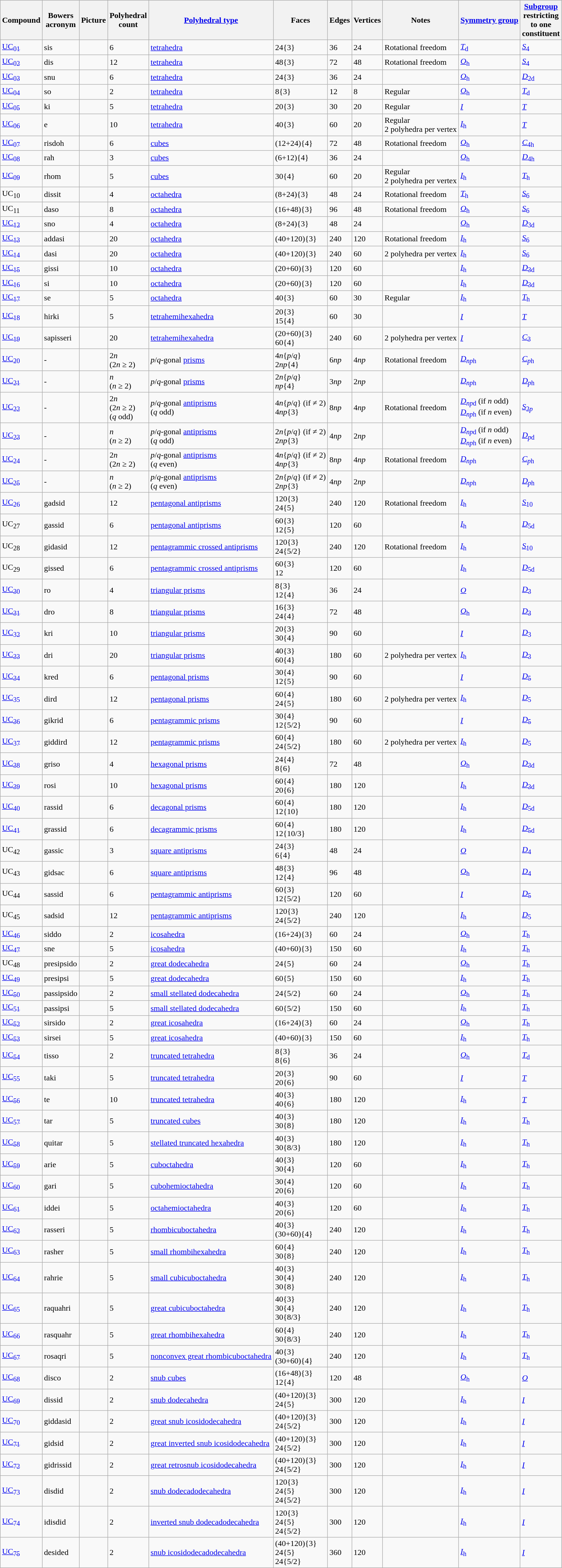<table class="wikitable sortable">
<tr>
<th>Compound</th>
<th>Bowers<br>acronym</th>
<th>Picture</th>
<th>Polyhedral<br>count</th>
<th><a href='#'>Polyhedral type</a></th>
<th>Faces</th>
<th>Edges</th>
<th>Vertices</th>
<th>Notes</th>
<th><a href='#'>Symmetry group</a></th>
<th><a href='#'>Subgroup</a><br>restricting<br>to one<br>constituent</th>
</tr>
<tr>
<td><a href='#'>UC<sub>01</sub></a></td>
<td>sis</td>
<td></td>
<td>6</td>
<td><a href='#'>tetrahedra</a></td>
<td>24{3}</td>
<td>36</td>
<td>24</td>
<td>Rotational freedom</td>
<td><a href='#'><em>T</em><sub>d</sub></a></td>
<td><a href='#'><em>S</em><sub>4</sub></a></td>
</tr>
<tr>
<td><a href='#'>UC<sub>02</sub></a></td>
<td>dis</td>
<td></td>
<td>12</td>
<td><a href='#'>tetrahedra</a></td>
<td>48{3}</td>
<td>72</td>
<td>48</td>
<td>Rotational freedom</td>
<td><a href='#'><em>O</em><sub>h</sub></a></td>
<td><a href='#'><em>S</em><sub>4</sub></a></td>
</tr>
<tr>
<td><a href='#'>UC<sub>03</sub></a></td>
<td>snu</td>
<td></td>
<td>6</td>
<td><a href='#'>tetrahedra</a></td>
<td>24{3}</td>
<td>36</td>
<td>24</td>
<td></td>
<td><a href='#'><em>O</em><sub>h</sub></a></td>
<td><a href='#'><em>D</em><sub>2d</sub></a></td>
</tr>
<tr>
<td><a href='#'>UC<sub>04</sub></a></td>
<td>so</td>
<td></td>
<td>2</td>
<td><a href='#'>tetrahedra</a></td>
<td>8{3}</td>
<td>12</td>
<td>8</td>
<td>Regular</td>
<td><a href='#'><em>O</em><sub>h</sub></a></td>
<td><a href='#'><em>T</em><sub>d</sub></a></td>
</tr>
<tr>
<td><a href='#'>UC<sub>05</sub></a></td>
<td>ki</td>
<td></td>
<td>5</td>
<td><a href='#'>tetrahedra</a></td>
<td>20{3}</td>
<td>30</td>
<td>20</td>
<td>Regular</td>
<td><a href='#'><em>I</em></a></td>
<td><a href='#'><em>T</em></a></td>
</tr>
<tr>
<td><a href='#'>UC<sub>06</sub></a></td>
<td>e</td>
<td></td>
<td>10</td>
<td><a href='#'>tetrahedra</a></td>
<td>40{3}</td>
<td>60</td>
<td>20</td>
<td>Regular<br>2 polyhedra per vertex</td>
<td><a href='#'><em>I</em><sub>h</sub></a></td>
<td><a href='#'><em>T</em></a></td>
</tr>
<tr>
<td><a href='#'>UC<sub>07</sub></a></td>
<td>risdoh</td>
<td></td>
<td>6</td>
<td><a href='#'>cubes</a></td>
<td>(12+24){4}</td>
<td>72</td>
<td>48</td>
<td>Rotational freedom</td>
<td><a href='#'><em>O</em><sub>h</sub></a></td>
<td><a href='#'><em>C</em><sub>4h</sub></a></td>
</tr>
<tr>
<td><a href='#'>UC<sub>08</sub></a></td>
<td>rah</td>
<td></td>
<td>3</td>
<td><a href='#'>cubes</a></td>
<td>(6+12){4}</td>
<td>36</td>
<td>24</td>
<td></td>
<td><a href='#'><em>O</em><sub>h</sub></a></td>
<td><a href='#'><em>D</em><sub>4h</sub></a></td>
</tr>
<tr>
<td><a href='#'>UC<sub>09</sub></a></td>
<td>rhom</td>
<td></td>
<td>5</td>
<td><a href='#'>cubes</a></td>
<td>30{4}</td>
<td>60</td>
<td>20</td>
<td>Regular<br>2 polyhedra per vertex</td>
<td><a href='#'><em>I</em><sub>h</sub></a></td>
<td><a href='#'><em>T</em><sub>h</sub></a></td>
</tr>
<tr>
<td>UC<sub>10</sub></td>
<td>dissit</td>
<td></td>
<td>4</td>
<td><a href='#'>octahedra</a></td>
<td>(8+24){3}</td>
<td>48</td>
<td>24</td>
<td>Rotational freedom</td>
<td><a href='#'><em>T</em><sub>h</sub></a></td>
<td><a href='#'><em>S</em><sub>6</sub></a></td>
</tr>
<tr>
<td>UC<sub>11</sub></td>
<td>daso</td>
<td></td>
<td>8</td>
<td><a href='#'>octahedra</a></td>
<td>(16+48){3}</td>
<td>96</td>
<td>48</td>
<td>Rotational freedom</td>
<td><a href='#'><em>O</em><sub>h</sub></a></td>
<td><a href='#'><em>S</em><sub>6</sub></a></td>
</tr>
<tr>
<td><a href='#'>UC<sub>12</sub></a></td>
<td>sno</td>
<td></td>
<td>4</td>
<td><a href='#'>octahedra</a></td>
<td>(8+24){3}</td>
<td>48</td>
<td>24</td>
<td></td>
<td><a href='#'><em>O</em><sub>h</sub></a></td>
<td><a href='#'><em>D</em><sub>3d</sub></a></td>
</tr>
<tr>
<td><a href='#'>UC<sub>13</sub></a></td>
<td>addasi</td>
<td></td>
<td>20</td>
<td><a href='#'>octahedra</a></td>
<td>(40+120){3}</td>
<td>240</td>
<td>120</td>
<td>Rotational freedom</td>
<td><a href='#'><em>I</em><sub>h</sub></a></td>
<td><a href='#'><em>S</em><sub>6</sub></a></td>
</tr>
<tr>
<td><a href='#'>UC<sub>14</sub></a></td>
<td>dasi</td>
<td></td>
<td>20</td>
<td><a href='#'>octahedra</a></td>
<td>(40+120){3}</td>
<td>240</td>
<td>60</td>
<td>2 polyhedra per vertex</td>
<td><a href='#'><em>I</em><sub>h</sub></a></td>
<td><a href='#'><em>S</em><sub>6</sub></a></td>
</tr>
<tr>
<td><a href='#'>UC<sub>15</sub></a></td>
<td>gissi</td>
<td></td>
<td>10</td>
<td><a href='#'>octahedra</a></td>
<td>(20+60){3}</td>
<td>120</td>
<td>60</td>
<td></td>
<td><a href='#'><em>I</em><sub>h</sub></a></td>
<td><a href='#'><em>D</em><sub>3d</sub></a></td>
</tr>
<tr>
<td><a href='#'>UC<sub>16</sub></a></td>
<td>si</td>
<td></td>
<td>10</td>
<td><a href='#'>octahedra</a></td>
<td>(20+60){3}</td>
<td>120</td>
<td>60</td>
<td></td>
<td><a href='#'><em>I</em><sub>h</sub></a></td>
<td><a href='#'><em>D</em><sub>3d</sub></a></td>
</tr>
<tr>
<td><a href='#'>UC<sub>17</sub></a></td>
<td>se</td>
<td></td>
<td>5</td>
<td><a href='#'>octahedra</a></td>
<td>40{3}</td>
<td>60</td>
<td>30</td>
<td>Regular</td>
<td><a href='#'><em>I</em><sub>h</sub></a></td>
<td><a href='#'><em>T</em><sub>h</sub></a></td>
</tr>
<tr>
<td><a href='#'>UC<sub>18</sub></a></td>
<td>hirki</td>
<td></td>
<td>5</td>
<td><a href='#'>tetrahemihexahedra</a></td>
<td>20{3}<br>15{4}</td>
<td>60</td>
<td>30</td>
<td></td>
<td><a href='#'><em>I</em></a></td>
<td><a href='#'><em>T</em></a></td>
</tr>
<tr>
<td><a href='#'>UC<sub>19</sub></a></td>
<td>sapisseri</td>
<td></td>
<td>20</td>
<td><a href='#'>tetrahemihexahedra</a></td>
<td>(20+60){3}<br>60{4}</td>
<td>240</td>
<td>60</td>
<td>2 polyhedra per vertex</td>
<td><a href='#'><em>I</em></a></td>
<td><a href='#'><em>C</em><sub>3</sub></a></td>
</tr>
<tr>
<td><a href='#'>UC<sub>20</sub></a></td>
<td>-</td>
<td></td>
<td>2<em>n</em><br>(2<em>n ≥</em> 2)</td>
<td><em>p</em>/<em>q</em>-gonal <a href='#'>prisms</a></td>
<td>4<em>n</em>{<em>p</em>/<em>q</em>}<br>2<em>np</em>{4}</td>
<td>6<em>np</em></td>
<td>4<em>np</em></td>
<td>Rotational freedom</td>
<td><a href='#'><em>D</em><sub><em>np</em>h</sub></a></td>
<td><a href='#'><em>C</em><sub><em>p</em>h</sub></a></td>
</tr>
<tr>
<td><a href='#'>UC<sub>21</sub></a></td>
<td>-</td>
<td></td>
<td><em>n</em><br>(<em>n ≥</em> 2)</td>
<td><em>p</em>/<em>q</em>-gonal <a href='#'>prisms</a></td>
<td>2<em>n</em>{<em>p</em>/<em>q</em>}<br><em>np</em>{4}</td>
<td>3<em>np</em></td>
<td>2<em>np</em></td>
<td></td>
<td><a href='#'><em>D</em><sub><em>np</em>h</sub></a></td>
<td><a href='#'><em>D</em><sub><em>p</em>h</sub></a></td>
</tr>
<tr>
<td><a href='#'>UC<sub>22</sub></a></td>
<td>-</td>
<td></td>
<td>2<em>n</em><br>(2<em>n</em> ≥ 2)<br>(<em>q</em> odd)</td>
<td><em>p</em>/<em>q</em>-gonal <a href='#'>antiprisms</a><br>(<em>q</em> odd)</td>
<td>4<em>n</em>{<em>p</em>/<em>q</em>} (if  ≠ 2)<br>4<em>np</em>{3}</td>
<td>8<em>np</em></td>
<td>4<em>np</em></td>
<td>Rotational freedom</td>
<td><a href='#'><em>D</em><sub><em>np</em>d</sub></a> (if <em>n</em> odd)<br><a href='#'><em>D</em><sub><em>np</em>h</sub></a> (if <em>n</em> even)</td>
<td><a href='#'><em>S</em><sub>2<em>p</em></sub></a></td>
</tr>
<tr>
<td><a href='#'>UC<sub>23</sub></a></td>
<td>-</td>
<td></td>
<td><em>n</em><br>(<em>n ≥</em> 2)</td>
<td><em>p</em>/<em>q</em>-gonal <a href='#'>antiprisms</a><br>(<em>q</em> odd)</td>
<td>2<em>n</em>{<em>p</em>/<em>q</em>} (if  ≠ 2)<br>2<em>np</em>{3}</td>
<td>4<em>np</em></td>
<td>2<em>np</em></td>
<td></td>
<td><a href='#'><em>D</em><sub><em>np</em>d</sub></a> (if <em>n</em> odd)<br><a href='#'><em>D</em><sub><em>np</em>h</sub></a> (if <em>n</em> even)</td>
<td><a href='#'><em>D</em><sub><em>p</em>d</sub></a></td>
</tr>
<tr>
<td><a href='#'>UC<sub>24</sub></a></td>
<td>-</td>
<td></td>
<td>2<em>n</em><br>(2<em>n ≥</em> 2)</td>
<td><em>p</em>/<em>q</em>-gonal <a href='#'>antiprisms</a><br>(<em>q</em> even)</td>
<td>4<em>n</em>{<em>p</em>/<em>q</em>} (if  ≠ 2)<br>4<em>np</em>{3}</td>
<td>8<em>np</em></td>
<td>4<em>np</em></td>
<td>Rotational freedom</td>
<td><a href='#'><em>D</em><sub><em>np</em>h</sub></a></td>
<td><a href='#'><em>C</em><sub><em>p</em>h</sub></a></td>
</tr>
<tr>
<td><a href='#'>UC<sub>25</sub></a></td>
<td>-</td>
<td></td>
<td><em>n</em><br>(<em>n ≥</em> 2)</td>
<td><em>p</em>/<em>q</em>-gonal <a href='#'>antiprisms</a><br>(<em>q</em> even)</td>
<td>2<em>n</em>{<em>p</em>/<em>q</em>} (if  ≠ 2)<br>2<em>np</em>{3}</td>
<td>4<em>np</em></td>
<td>2<em>np</em></td>
<td></td>
<td><a href='#'><em>D</em><sub><em>np</em>h</sub></a></td>
<td><a href='#'><em>D</em><sub><em>p</em>h</sub></a></td>
</tr>
<tr>
<td><a href='#'>UC<sub>26</sub></a></td>
<td>gadsid</td>
<td></td>
<td>12</td>
<td><a href='#'>pentagonal antiprisms</a></td>
<td>120{3}<br>24{5}</td>
<td>240</td>
<td>120</td>
<td>Rotational freedom</td>
<td><a href='#'><em>I</em><sub>h</sub></a></td>
<td><a href='#'><em>S</em><sub>10</sub></a></td>
</tr>
<tr>
<td>UC<sub>27</sub></td>
<td>gassid</td>
<td></td>
<td>6</td>
<td><a href='#'>pentagonal antiprisms</a></td>
<td>60{3}<br>12{5}</td>
<td>120</td>
<td>60</td>
<td></td>
<td><a href='#'><em>I</em><sub>h</sub></a></td>
<td><a href='#'><em>D</em><sub>5d</sub></a></td>
</tr>
<tr>
<td>UC<sub>28</sub></td>
<td>gidasid</td>
<td></td>
<td>12</td>
<td><a href='#'>pentagrammic crossed antiprisms</a></td>
<td>120{3}<br>24{5/2}</td>
<td>240</td>
<td>120</td>
<td>Rotational freedom</td>
<td><a href='#'><em>I</em><sub>h</sub></a></td>
<td><a href='#'><em>S</em><sub>10</sub></a></td>
</tr>
<tr>
<td>UC<sub>29</sub></td>
<td>gissed</td>
<td></td>
<td>6</td>
<td><a href='#'>pentagrammic crossed antiprisms</a></td>
<td>60{3}<br>12</td>
<td>120</td>
<td>60</td>
<td></td>
<td><a href='#'><em>I</em><sub>h</sub></a></td>
<td><a href='#'><em>D</em><sub>5d</sub></a></td>
</tr>
<tr>
<td><a href='#'>UC<sub>30</sub></a></td>
<td>ro</td>
<td></td>
<td>4</td>
<td><a href='#'>triangular prisms</a></td>
<td>8{3}<br>12{4}</td>
<td>36</td>
<td>24</td>
<td></td>
<td><a href='#'><em>O</em></a></td>
<td><a href='#'><em>D</em><sub>3</sub></a></td>
</tr>
<tr>
<td><a href='#'>UC<sub>31</sub></a></td>
<td>dro</td>
<td></td>
<td>8</td>
<td><a href='#'>triangular prisms</a></td>
<td>16{3}<br>24{4}</td>
<td>72</td>
<td>48</td>
<td></td>
<td><a href='#'><em>O</em><sub>h</sub></a></td>
<td><a href='#'><em>D</em><sub>3</sub></a></td>
</tr>
<tr>
<td><a href='#'>UC<sub>32</sub></a></td>
<td>kri</td>
<td></td>
<td>10</td>
<td><a href='#'>triangular prisms</a></td>
<td>20{3}<br>30{4}</td>
<td>90</td>
<td>60</td>
<td></td>
<td><a href='#'><em>I</em></a></td>
<td><a href='#'><em>D</em><sub>3</sub></a></td>
</tr>
<tr>
<td><a href='#'>UC<sub>33</sub></a></td>
<td>dri</td>
<td></td>
<td>20</td>
<td><a href='#'>triangular prisms</a></td>
<td>40{3}<br>60{4}</td>
<td>180</td>
<td>60</td>
<td>2 polyhedra per vertex</td>
<td><a href='#'><em>I</em><sub>h</sub></a></td>
<td><a href='#'><em>D</em><sub>3</sub></a></td>
</tr>
<tr>
<td><a href='#'>UC<sub>34</sub></a></td>
<td>kred</td>
<td></td>
<td>6</td>
<td><a href='#'>pentagonal prisms</a></td>
<td>30{4}<br>12{5}</td>
<td>90</td>
<td>60</td>
<td></td>
<td><a href='#'><em>I</em></a></td>
<td><a href='#'><em>D</em><sub>5</sub></a></td>
</tr>
<tr>
<td><a href='#'>UC<sub>35</sub></a></td>
<td>dird</td>
<td></td>
<td>12</td>
<td><a href='#'>pentagonal prisms</a></td>
<td>60{4}<br>24{5}</td>
<td>180</td>
<td>60</td>
<td>2 polyhedra per vertex</td>
<td><a href='#'><em>I</em><sub>h</sub></a></td>
<td><a href='#'><em>D</em><sub>5</sub></a></td>
</tr>
<tr>
<td><a href='#'>UC<sub>36</sub></a></td>
<td>gikrid</td>
<td></td>
<td>6</td>
<td><a href='#'>pentagrammic prisms</a></td>
<td>30{4}<br>12{5/2}</td>
<td>90</td>
<td>60</td>
<td></td>
<td><a href='#'><em>I</em></a></td>
<td><a href='#'><em>D</em><sub>5</sub></a></td>
</tr>
<tr>
<td><a href='#'>UC<sub>37</sub></a></td>
<td>giddird</td>
<td></td>
<td>12</td>
<td><a href='#'>pentagrammic prisms</a></td>
<td>60{4}<br>24{5/2}</td>
<td>180</td>
<td>60</td>
<td>2 polyhedra per vertex</td>
<td><a href='#'><em>I</em><sub>h</sub></a></td>
<td><a href='#'><em>D</em><sub>5</sub></a></td>
</tr>
<tr>
<td><a href='#'>UC<sub>38</sub></a></td>
<td>griso</td>
<td></td>
<td>4</td>
<td><a href='#'>hexagonal prisms</a></td>
<td>24{4}<br>8{6}</td>
<td>72</td>
<td>48</td>
<td></td>
<td><a href='#'><em>O</em><sub>h</sub></a></td>
<td><a href='#'><em>D</em><sub>3d</sub></a></td>
</tr>
<tr>
<td><a href='#'>UC<sub>39</sub></a></td>
<td>rosi</td>
<td></td>
<td>10</td>
<td><a href='#'>hexagonal prisms</a></td>
<td>60{4}<br>20{6}</td>
<td>180</td>
<td>120</td>
<td></td>
<td><a href='#'><em>I</em><sub>h</sub></a></td>
<td><a href='#'><em>D</em><sub>3d</sub></a></td>
</tr>
<tr>
<td><a href='#'>UC<sub>40</sub></a></td>
<td>rassid</td>
<td></td>
<td>6</td>
<td><a href='#'>decagonal prisms</a></td>
<td>60{4}<br>12{10}</td>
<td>180</td>
<td>120</td>
<td></td>
<td><a href='#'><em>I</em><sub>h</sub></a></td>
<td><a href='#'><em>D</em><sub>5d</sub></a></td>
</tr>
<tr>
<td><a href='#'>UC<sub>41</sub></a></td>
<td>grassid</td>
<td></td>
<td>6</td>
<td><a href='#'>decagrammic prisms</a></td>
<td>60{4}<br>12{10/3}</td>
<td>180</td>
<td>120</td>
<td></td>
<td><a href='#'><em>I</em><sub>h</sub></a></td>
<td><a href='#'><em>D</em><sub>5d</sub></a></td>
</tr>
<tr>
<td>UC<sub>42</sub></td>
<td>gassic</td>
<td></td>
<td>3</td>
<td><a href='#'>square antiprisms</a></td>
<td>24{3}<br>6{4}</td>
<td>48</td>
<td>24</td>
<td></td>
<td><a href='#'><em>O</em></a></td>
<td><a href='#'><em>D</em><sub>4</sub></a></td>
</tr>
<tr>
<td>UC<sub>43</sub></td>
<td>gidsac</td>
<td></td>
<td>6</td>
<td><a href='#'>square antiprisms</a></td>
<td>48{3}<br>12{4}</td>
<td>96</td>
<td>48</td>
<td></td>
<td><a href='#'><em>O</em><sub>h</sub></a></td>
<td><a href='#'><em>D</em><sub>4</sub></a></td>
</tr>
<tr>
<td>UC<sub>44</sub></td>
<td>sassid</td>
<td></td>
<td>6</td>
<td><a href='#'>pentagrammic antiprisms</a></td>
<td>60{3}<br>12{5/2}</td>
<td>120</td>
<td>60</td>
<td></td>
<td><a href='#'><em>I</em></a></td>
<td><a href='#'><em>D</em><sub>5</sub></a></td>
</tr>
<tr>
<td>UC<sub>45</sub></td>
<td>sadsid</td>
<td></td>
<td>12</td>
<td><a href='#'>pentagrammic antiprisms</a></td>
<td>120{3}<br>24{5/2}</td>
<td>240</td>
<td>120</td>
<td></td>
<td><a href='#'><em>I</em><sub>h</sub></a></td>
<td><a href='#'><em>D</em><sub>5</sub></a></td>
</tr>
<tr>
<td><a href='#'>UC<sub>46</sub></a></td>
<td>siddo</td>
<td></td>
<td>2</td>
<td><a href='#'>icosahedra</a></td>
<td>(16+24){3}</td>
<td>60</td>
<td>24</td>
<td></td>
<td><a href='#'><em>O</em><sub>h</sub></a></td>
<td><a href='#'><em>T</em><sub>h</sub></a></td>
</tr>
<tr>
<td><a href='#'>UC<sub>47</sub></a></td>
<td>sne</td>
<td></td>
<td>5</td>
<td><a href='#'>icosahedra</a></td>
<td>(40+60){3}</td>
<td>150</td>
<td>60</td>
<td></td>
<td><a href='#'><em>I</em><sub>h</sub></a></td>
<td><a href='#'><em>T</em><sub>h</sub></a></td>
</tr>
<tr>
<td>UC<sub>48</sub></td>
<td>presipsido</td>
<td></td>
<td>2</td>
<td><a href='#'>great dodecahedra</a></td>
<td>24{5}</td>
<td>60</td>
<td>24</td>
<td></td>
<td><a href='#'><em>O</em><sub>h</sub></a></td>
<td><a href='#'><em>T</em><sub>h</sub></a></td>
</tr>
<tr>
<td><a href='#'>UC<sub>49</sub></a></td>
<td>presipsi</td>
<td></td>
<td>5</td>
<td><a href='#'>great dodecahedra</a></td>
<td>60{5}</td>
<td>150</td>
<td>60</td>
<td></td>
<td><a href='#'><em>I</em><sub>h</sub></a></td>
<td><a href='#'><em>T</em><sub>h</sub></a></td>
</tr>
<tr>
<td><a href='#'>UC<sub>50</sub></a></td>
<td>passipsido</td>
<td></td>
<td>2</td>
<td><a href='#'>small stellated dodecahedra</a></td>
<td>24{5/2}</td>
<td>60</td>
<td>24</td>
<td></td>
<td><a href='#'><em>O</em><sub>h</sub></a></td>
<td><a href='#'><em>T</em><sub>h</sub></a></td>
</tr>
<tr>
<td><a href='#'>UC<sub>51</sub></a></td>
<td>passipsi</td>
<td></td>
<td>5</td>
<td><a href='#'>small stellated dodecahedra</a></td>
<td>60{5/2}</td>
<td>150</td>
<td>60</td>
<td></td>
<td><a href='#'><em>I</em><sub>h</sub></a></td>
<td><a href='#'><em>T</em><sub>h</sub></a></td>
</tr>
<tr>
<td><a href='#'>UC<sub>52</sub></a></td>
<td>sirsido</td>
<td></td>
<td>2</td>
<td><a href='#'>great icosahedra</a></td>
<td>(16+24){3}</td>
<td>60</td>
<td>24</td>
<td></td>
<td><a href='#'><em>O</em><sub>h</sub></a></td>
<td><a href='#'><em>T</em><sub>h</sub></a></td>
</tr>
<tr>
<td><a href='#'>UC<sub>53</sub></a></td>
<td>sirsei</td>
<td></td>
<td>5</td>
<td><a href='#'>great icosahedra</a></td>
<td>(40+60){3}</td>
<td>150</td>
<td>60</td>
<td></td>
<td><a href='#'><em>I</em><sub>h</sub></a></td>
<td><a href='#'><em>T</em><sub>h</sub></a></td>
</tr>
<tr>
<td><a href='#'>UC<sub>54</sub></a></td>
<td>tisso</td>
<td></td>
<td>2</td>
<td><a href='#'>truncated tetrahedra</a></td>
<td>8{3}<br>8{6}</td>
<td>36</td>
<td>24</td>
<td></td>
<td><a href='#'><em>O</em><sub>h</sub></a></td>
<td><a href='#'><em>T</em><sub>d</sub></a></td>
</tr>
<tr>
<td><a href='#'>UC<sub>55</sub></a></td>
<td>taki</td>
<td></td>
<td>5</td>
<td><a href='#'>truncated tetrahedra</a></td>
<td>20{3}<br>20{6}</td>
<td>90</td>
<td>60</td>
<td></td>
<td><a href='#'><em>I</em></a></td>
<td><a href='#'><em>T</em></a></td>
</tr>
<tr>
<td><a href='#'>UC<sub>56</sub></a></td>
<td>te</td>
<td></td>
<td>10</td>
<td><a href='#'>truncated tetrahedra</a></td>
<td>40{3}<br>40{6}</td>
<td>180</td>
<td>120</td>
<td></td>
<td><a href='#'><em>I</em><sub>h</sub></a></td>
<td><a href='#'><em>T</em></a></td>
</tr>
<tr>
<td><a href='#'>UC<sub>57</sub></a></td>
<td>tar</td>
<td></td>
<td>5</td>
<td><a href='#'>truncated cubes</a></td>
<td>40{3}<br>30{8}</td>
<td>180</td>
<td>120</td>
<td></td>
<td><a href='#'><em>I</em><sub>h</sub></a></td>
<td><a href='#'><em>T</em><sub>h</sub></a></td>
</tr>
<tr>
<td><a href='#'>UC<sub>58</sub></a></td>
<td>quitar</td>
<td></td>
<td>5</td>
<td><a href='#'>stellated truncated hexahedra</a></td>
<td>40{3}<br>30{8/3}</td>
<td>180</td>
<td>120</td>
<td></td>
<td><a href='#'><em>I</em><sub>h</sub></a></td>
<td><a href='#'><em>T</em><sub>h</sub></a></td>
</tr>
<tr>
<td><a href='#'>UC<sub>59</sub></a></td>
<td>arie</td>
<td></td>
<td>5</td>
<td><a href='#'>cuboctahedra</a></td>
<td>40{3}<br>30{4}</td>
<td>120</td>
<td>60</td>
<td></td>
<td><a href='#'><em>I</em><sub>h</sub></a></td>
<td><a href='#'><em>T</em><sub>h</sub></a></td>
</tr>
<tr>
<td><a href='#'>UC<sub>60</sub></a></td>
<td>gari</td>
<td></td>
<td>5</td>
<td><a href='#'>cubohemioctahedra</a></td>
<td>30{4}<br>20{6}</td>
<td>120</td>
<td>60</td>
<td></td>
<td><a href='#'><em>I</em><sub>h</sub></a></td>
<td><a href='#'><em>T</em><sub>h</sub></a></td>
</tr>
<tr>
<td><a href='#'>UC<sub>61</sub></a></td>
<td>iddei</td>
<td></td>
<td>5</td>
<td><a href='#'>octahemioctahedra</a></td>
<td>40{3}<br>20{6}</td>
<td>120</td>
<td>60</td>
<td></td>
<td><a href='#'><em>I</em><sub>h</sub></a></td>
<td><a href='#'><em>T</em><sub>h</sub></a></td>
</tr>
<tr>
<td><a href='#'>UC<sub>62</sub></a></td>
<td>rasseri</td>
<td></td>
<td>5</td>
<td><a href='#'>rhombicuboctahedra</a></td>
<td>40{3}<br>(30+60){4}</td>
<td>240</td>
<td>120</td>
<td></td>
<td><a href='#'><em>I</em><sub>h</sub></a></td>
<td><a href='#'><em>T</em><sub>h</sub></a></td>
</tr>
<tr>
<td><a href='#'>UC<sub>63</sub></a></td>
<td>rasher</td>
<td></td>
<td>5</td>
<td><a href='#'>small rhombihexahedra</a></td>
<td>60{4}<br>30{8}</td>
<td>240</td>
<td>120</td>
<td></td>
<td><a href='#'><em>I</em><sub>h</sub></a></td>
<td><a href='#'><em>T</em><sub>h</sub></a></td>
</tr>
<tr>
<td><a href='#'>UC<sub>64</sub></a></td>
<td>rahrie</td>
<td></td>
<td>5</td>
<td><a href='#'>small cubicuboctahedra</a></td>
<td>40{3}<br>30{4}<br>30{8}</td>
<td>240</td>
<td>120</td>
<td></td>
<td><a href='#'><em>I</em><sub>h</sub></a></td>
<td><a href='#'><em>T</em><sub>h</sub></a></td>
</tr>
<tr>
<td><a href='#'>UC<sub>65</sub></a></td>
<td>raquahri</td>
<td></td>
<td>5</td>
<td><a href='#'>great cubicuboctahedra</a></td>
<td>40{3}<br>30{4}<br>30{8/3}</td>
<td>240</td>
<td>120</td>
<td></td>
<td><a href='#'><em>I</em><sub>h</sub></a></td>
<td><a href='#'><em>T</em><sub>h</sub></a></td>
</tr>
<tr>
<td><a href='#'>UC<sub>66</sub></a></td>
<td>rasquahr</td>
<td></td>
<td>5</td>
<td><a href='#'>great rhombihexahedra</a></td>
<td>60{4}<br>30{8/3}</td>
<td>240</td>
<td>120</td>
<td></td>
<td><a href='#'><em>I</em><sub>h</sub></a></td>
<td><a href='#'><em>T</em><sub>h</sub></a></td>
</tr>
<tr>
<td><a href='#'>UC<sub>67</sub></a></td>
<td>rosaqri</td>
<td></td>
<td>5</td>
<td><a href='#'>nonconvex great rhombicuboctahedra</a></td>
<td>40{3}<br>(30+60){4}</td>
<td>240</td>
<td>120</td>
<td></td>
<td><a href='#'><em>I</em><sub>h</sub></a></td>
<td><a href='#'><em>T</em><sub>h</sub></a></td>
</tr>
<tr>
<td><a href='#'>UC<sub>68</sub></a></td>
<td>disco</td>
<td></td>
<td>2</td>
<td><a href='#'>snub cubes</a></td>
<td>(16+48){3}<br>12{4}</td>
<td>120</td>
<td>48</td>
<td></td>
<td><a href='#'><em>O</em><sub>h</sub></a></td>
<td><a href='#'><em>O</em></a></td>
</tr>
<tr>
<td><a href='#'>UC<sub>69</sub></a></td>
<td>dissid</td>
<td></td>
<td>2</td>
<td><a href='#'>snub dodecahedra</a></td>
<td>(40+120){3}<br>24{5}</td>
<td>300</td>
<td>120</td>
<td></td>
<td><a href='#'><em>I</em><sub>h</sub></a></td>
<td><a href='#'><em>I</em></a></td>
</tr>
<tr>
<td><a href='#'>UC<sub>70</sub></a></td>
<td>giddasid</td>
<td></td>
<td>2</td>
<td><a href='#'>great snub icosidodecahedra</a></td>
<td>(40+120){3}<br>24{5/2}</td>
<td>300</td>
<td>120</td>
<td></td>
<td><a href='#'><em>I</em><sub>h</sub></a></td>
<td><a href='#'><em>I</em></a></td>
</tr>
<tr>
<td><a href='#'>UC<sub>71</sub></a></td>
<td>gidsid</td>
<td></td>
<td>2</td>
<td><a href='#'>great inverted snub icosidodecahedra</a></td>
<td>(40+120){3}<br>24{5/2}</td>
<td>300</td>
<td>120</td>
<td></td>
<td><a href='#'><em>I</em><sub>h</sub></a></td>
<td><a href='#'><em>I</em></a></td>
</tr>
<tr>
<td><a href='#'>UC<sub>72</sub></a></td>
<td>gidrissid</td>
<td></td>
<td>2</td>
<td><a href='#'>great retrosnub icosidodecahedra</a></td>
<td>(40+120){3}<br>24{5/2}</td>
<td>300</td>
<td>120</td>
<td></td>
<td><a href='#'><em>I</em><sub>h</sub></a></td>
<td><a href='#'><em>I</em></a></td>
</tr>
<tr>
<td><a href='#'>UC<sub>73</sub></a></td>
<td>disdid</td>
<td></td>
<td>2</td>
<td><a href='#'>snub dodecadodecahedra</a></td>
<td>120{3}<br>24{5}<br>24{5/2}</td>
<td>300</td>
<td>120</td>
<td></td>
<td><a href='#'><em>I</em><sub>h</sub></a></td>
<td><a href='#'><em>I</em></a></td>
</tr>
<tr>
<td><a href='#'>UC<sub>74</sub></a></td>
<td>idisdid</td>
<td></td>
<td>2</td>
<td><a href='#'>inverted snub dodecadodecahedra</a></td>
<td>120{3}<br>24{5}<br>24{5/2}</td>
<td>300</td>
<td>120</td>
<td></td>
<td><a href='#'><em>I</em><sub>h</sub></a></td>
<td><a href='#'><em>I</em></a></td>
</tr>
<tr>
<td><a href='#'>UC<sub>75</sub></a></td>
<td>desided</td>
<td></td>
<td>2</td>
<td><a href='#'>snub icosidodecadodecahedra</a></td>
<td>(40+120){3}<br>24{5}<br>24{5/2}</td>
<td>360</td>
<td>120</td>
<td></td>
<td><a href='#'><em>I</em><sub>h</sub></a></td>
<td><a href='#'><em>I</em></a></td>
</tr>
</table>
